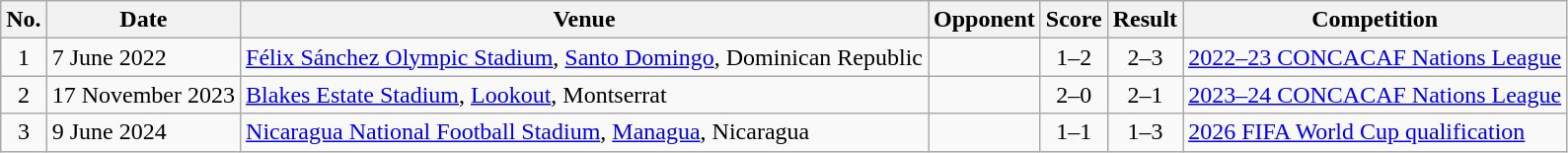<table class="wikitable sortable">
<tr>
<th scope="col">No.</th>
<th scope="col">Date</th>
<th scope="col">Venue</th>
<th scope="col">Opponent</th>
<th scope="col">Score</th>
<th scope="col">Result</th>
<th scope="col">Competition</th>
</tr>
<tr>
<td align="center">1</td>
<td>7 June 2022</td>
<td><a href='#'>Félix Sánchez Olympic Stadium</a>, <a href='#'>Santo Domingo</a>, Dominican Republic</td>
<td></td>
<td align="center">1–2</td>
<td align="center">2–3</td>
<td><a href='#'>2022–23 CONCACAF Nations League</a></td>
</tr>
<tr>
<td align="center">2</td>
<td>17 November 2023</td>
<td><a href='#'>Blakes Estate Stadium</a>, <a href='#'>Lookout</a>, Montserrat</td>
<td></td>
<td align="center">2–0</td>
<td align="center">2–1</td>
<td><a href='#'>2023–24 CONCACAF Nations League</a></td>
</tr>
<tr>
<td align="center">3</td>
<td>9 June 2024</td>
<td><a href='#'>Nicaragua National Football Stadium</a>, <a href='#'>Managua</a>, Nicaragua</td>
<td></td>
<td align="center">1–1</td>
<td align="center">1–3</td>
<td><a href='#'>2026 FIFA World Cup qualification</a></td>
</tr>
</table>
